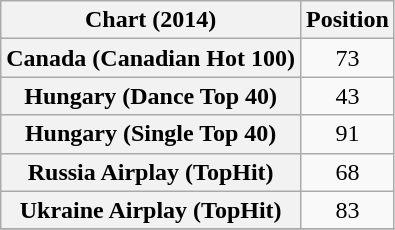<table class="wikitable sortable plainrowheaders" style="text-align:center">
<tr>
<th scope="col">Chart (2014)</th>
<th scope="col">Position</th>
</tr>
<tr>
<th scope="row">Canada (Canadian Hot 100)</th>
<td style="text-align:center;">73</td>
</tr>
<tr>
<th scope="row">Hungary (Dance Top 40)</th>
<td style="text-align:center;">43</td>
</tr>
<tr>
<th scope="row">Hungary (Single Top 40)</th>
<td style="text-align:center;">91</td>
</tr>
<tr>
<th scope="row">Russia Airplay (TopHit)</th>
<td style="text-align:center;">68</td>
</tr>
<tr>
<th scope="row">Ukraine Airplay (TopHit)</th>
<td style="text-align:center;">83</td>
</tr>
<tr>
</tr>
</table>
